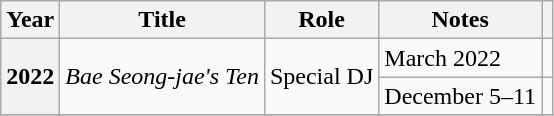<table class="wikitable plainrowheaders">
<tr>
<th scope="col">Year</th>
<th scope="col">Title</th>
<th scope="col">Role</th>
<th scope="col">Notes</th>
<th scope="col" class="unsortable"></th>
</tr>
<tr>
<th scope="row" rowspan=2>2022</th>
<td rowspan=2><em>Bae Seong-jae's Ten</em></td>
<td rowspan=2>Special  DJ</td>
<td>March 2022</td>
<td></td>
</tr>
<tr>
<td>December 5–11</td>
<td></td>
</tr>
<tr>
</tr>
</table>
